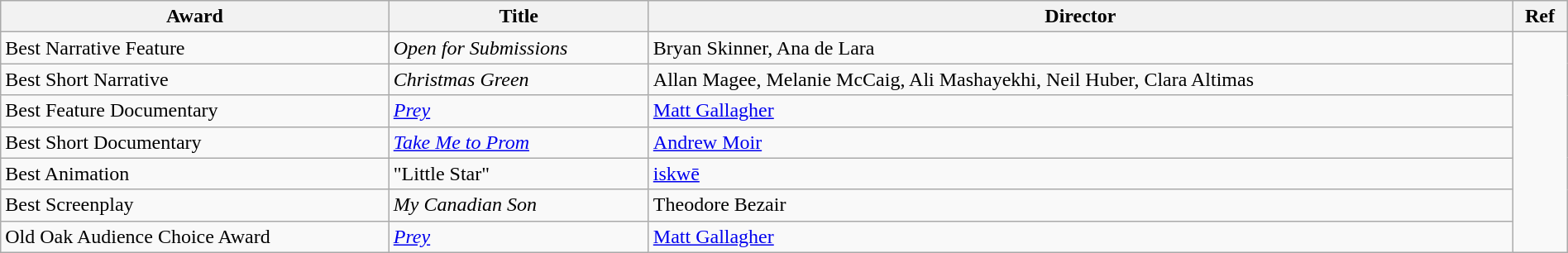<table class="wikitable" width=100%>
<tr>
<th>Award</th>
<th>Title</th>
<th>Director</th>
<th>Ref</th>
</tr>
<tr>
<td>Best Narrative Feature</td>
<td><em>Open for Submissions</em></td>
<td>Bryan Skinner, Ana de Lara</td>
<td rowspan=7></td>
</tr>
<tr>
<td>Best Short Narrative</td>
<td><em>Christmas Green</em></td>
<td>Allan Magee, Melanie McCaig, Ali Mashayekhi, Neil Huber, Clara Altimas</td>
</tr>
<tr>
<td>Best Feature Documentary</td>
<td><em><a href='#'>Prey</a></em></td>
<td><a href='#'>Matt Gallagher</a></td>
</tr>
<tr>
<td>Best Short Documentary</td>
<td><em><a href='#'>Take Me to Prom</a></em></td>
<td><a href='#'>Andrew Moir</a></td>
</tr>
<tr>
<td>Best Animation</td>
<td>"Little Star"</td>
<td><a href='#'>iskwē</a></td>
</tr>
<tr>
<td>Best Screenplay</td>
<td><em>My Canadian Son</em></td>
<td>Theodore Bezair</td>
</tr>
<tr>
<td>Old Oak Audience Choice Award</td>
<td><em><a href='#'>Prey</a></em></td>
<td><a href='#'>Matt Gallagher</a></td>
</tr>
</table>
